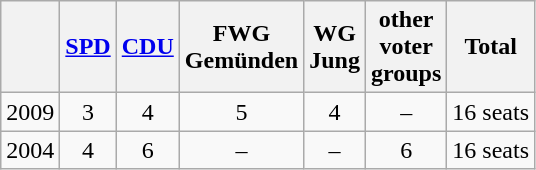<table class="wikitable" style="text-align:center">
<tr>
<th> </th>
<th><a href='#'>SPD</a></th>
<th><a href='#'>CDU</a></th>
<th>FWG<br>Gemünden</th>
<th>WG<br>Jung</th>
<th>other<br>voter<br>groups</th>
<th>Total</th>
</tr>
<tr>
<td>2009</td>
<td>3</td>
<td>4</td>
<td>5</td>
<td>4</td>
<td>–</td>
<td>16 seats</td>
</tr>
<tr>
<td>2004</td>
<td>4</td>
<td>6</td>
<td>–</td>
<td>–</td>
<td>6</td>
<td>16 seats</td>
</tr>
</table>
